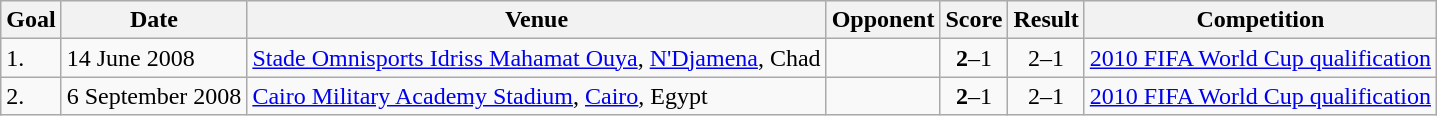<table class="wikitable plainrowheaders sortable">
<tr>
<th>Goal</th>
<th>Date</th>
<th>Venue</th>
<th>Opponent</th>
<th>Score</th>
<th>Result</th>
<th>Competition</th>
</tr>
<tr>
<td>1.</td>
<td>14 June 2008</td>
<td><a href='#'>Stade Omnisports Idriss Mahamat Ouya</a>, <a href='#'>N'Djamena</a>, Chad</td>
<td></td>
<td align=center><strong>2</strong>–1</td>
<td align=center>2–1</td>
<td><a href='#'>2010 FIFA World Cup qualification</a></td>
</tr>
<tr>
<td>2.</td>
<td>6 September 2008</td>
<td><a href='#'>Cairo Military Academy Stadium</a>, <a href='#'>Cairo</a>, Egypt</td>
<td></td>
<td align=center><strong>2</strong>–1</td>
<td align=center>2–1</td>
<td><a href='#'>2010 FIFA World Cup qualification</a></td>
</tr>
</table>
